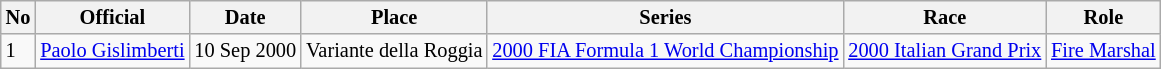<table class="wikitable" border="1" style="font-size: 85%;">
<tr>
<th>No</th>
<th>Official</th>
<th>Date</th>
<th>Place</th>
<th>Series</th>
<th>Race</th>
<th>Role</th>
</tr>
<tr>
<td>1</td>
<td> <a href='#'>Paolo Gislimberti</a></td>
<td>10 Sep 2000</td>
<td>Variante della Roggia</td>
<td><a href='#'>2000 FIA Formula 1 World Championship</a></td>
<td><a href='#'>2000 Italian Grand Prix</a></td>
<td><a href='#'>Fire Marshal</a></td>
</tr>
</table>
